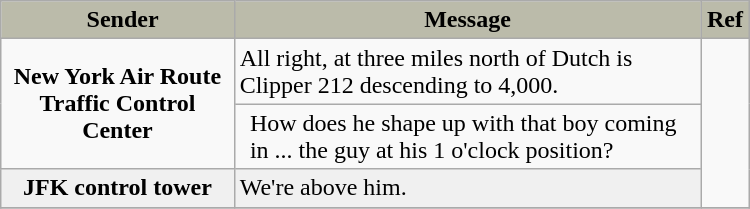<table class="wikitable" style="margin: 1em auto 1em auto;" cellspacing="0" width="500">
<tr>
<th width="150" style="padding-left: 10px; background-color: #bba; text-align: center;">Sender</th>
<th width="325" style="background-color: #bba;">Message</th>
<th width="25" style="background-color: #bba;">Ref</th>
</tr>
<tr style="padding-left: 10px;">
<td style="text-align: center;" rowspan="2"><strong>New York Air Route Traffic Control Center</strong></td>
<td>All right, at three miles north of Dutch is Clipper 212 descending to 4,000.</td>
<td style="text-align:center;"  rowspan="3"></td>
</tr>
<tr>
<td style="padding-left: 10px;">How does he shape up with that boy coming in ... the guy at his 1 o'clock position?</td>
</tr>
<tr style="background-color: #f0f0f0;">
<td style="text-align: center;"><strong>JFK control tower</strong></td>
<td>We're above him.</td>
</tr>
<tr>
</tr>
</table>
